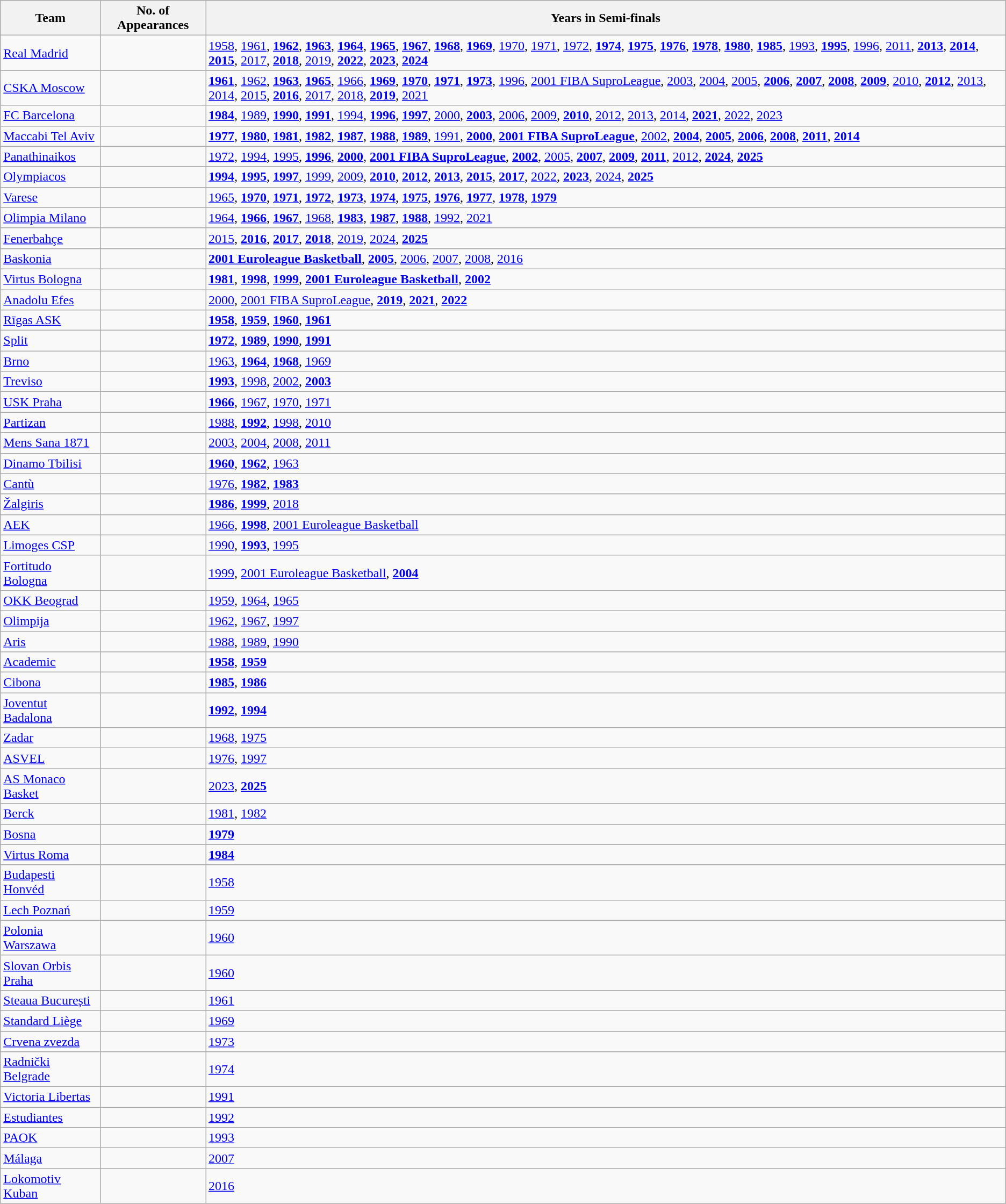<table class="wikitable sortable">
<tr>
<th>Team</th>
<th>No. of Appearances</th>
<th>Years in Semi-finals</th>
</tr>
<tr>
<td> <a href='#'>Real Madrid</a></td>
<td></td>
<td><a href='#'>1958</a>, <a href='#'>1961</a>, <strong><a href='#'>1962</a></strong>, <strong><a href='#'>1963</a></strong>, <strong><a href='#'>1964</a></strong>, <strong><a href='#'>1965</a></strong>, <strong><a href='#'>1967</a></strong>, <strong><a href='#'>1968</a></strong>, <strong><a href='#'>1969</a></strong>, <a href='#'>1970</a>, <a href='#'>1971</a>, <a href='#'>1972</a>, <strong><a href='#'>1974</a></strong>, <strong><a href='#'>1975</a></strong>, <strong><a href='#'>1976</a></strong>, <strong><a href='#'>1978</a></strong>, <strong><a href='#'>1980</a></strong>, <strong><a href='#'>1985</a></strong>, <a href='#'>1993</a>, <strong><a href='#'>1995</a></strong>, <a href='#'>1996</a>, <a href='#'>2011</a>, <strong><a href='#'>2013</a></strong>, <strong><a href='#'>2014</a></strong>, <strong><a href='#'>2015</a></strong>, <a href='#'>2017</a>, <strong><a href='#'>2018</a></strong>, <a href='#'>2019</a>, <strong><a href='#'>2022</a></strong>, <strong><a href='#'>2023</a></strong>, <strong><a href='#'>2024</a></strong></td>
</tr>
<tr>
<td>  <a href='#'>CSKA Moscow</a></td>
<td></td>
<td><strong><a href='#'>1961</a></strong>, <a href='#'>1962</a>, <strong><a href='#'>1963</a></strong>, <strong><a href='#'>1965</a></strong>, <a href='#'>1966</a>, <strong><a href='#'>1969</a></strong>, <strong><a href='#'>1970</a></strong>, <strong><a href='#'>1971</a></strong>, <strong><a href='#'>1973</a></strong>, <a href='#'>1996</a>, <a href='#'>2001 FIBA SuproLeague</a>, <a href='#'>2003</a>, <a href='#'>2004</a>, <a href='#'>2005</a>, <strong><a href='#'>2006</a></strong>, <strong><a href='#'>2007</a></strong>, <strong><a href='#'>2008</a></strong>, <strong><a href='#'>2009</a></strong>, <a href='#'>2010</a>, <strong><a href='#'>2012</a></strong>, <a href='#'>2013</a>, <a href='#'>2014</a>, <a href='#'>2015</a>, <strong><a href='#'>2016</a></strong>, <a href='#'>2017</a>, <a href='#'>2018</a>, <strong><a href='#'>2019</a></strong>, <a href='#'>2021</a></td>
</tr>
<tr>
<td> <a href='#'>FC Barcelona</a></td>
<td></td>
<td><strong><a href='#'>1984</a></strong>, <a href='#'>1989</a>, <strong><a href='#'>1990</a></strong>, <strong><a href='#'>1991</a></strong>, <a href='#'>1994</a>, <strong><a href='#'>1996</a></strong>, <strong><a href='#'>1997</a></strong>, <a href='#'>2000</a>, <strong><a href='#'>2003</a></strong>, <a href='#'>2006</a>, <a href='#'>2009</a>, <strong><a href='#'>2010</a></strong>, <a href='#'>2012</a>, <a href='#'>2013</a>, <a href='#'>2014</a>, <strong><a href='#'>2021</a></strong>, <a href='#'>2022</a>, <a href='#'>2023</a></td>
</tr>
<tr>
<td> <a href='#'>Maccabi Tel Aviv</a></td>
<td></td>
<td><strong><a href='#'>1977</a></strong>, <strong><a href='#'>1980</a></strong>, <strong><a href='#'>1981</a></strong>, <strong><a href='#'>1982</a></strong>, <strong><a href='#'>1987</a></strong>, <strong><a href='#'>1988</a></strong>, <strong><a href='#'>1989</a></strong>, <a href='#'>1991</a>, <strong><a href='#'>2000</a></strong>, <strong><a href='#'>2001 FIBA SuproLeague</a></strong>, <a href='#'>2002</a>, <strong><a href='#'>2004</a></strong>, <strong><a href='#'>2005</a></strong>, <strong><a href='#'>2006</a></strong>, <strong><a href='#'>2008</a></strong>, <strong><a href='#'>2011</a></strong>, <strong><a href='#'>2014</a></strong></td>
</tr>
<tr>
<td> <a href='#'>Panathinaikos</a></td>
<td></td>
<td><a href='#'>1972</a>, <a href='#'>1994</a>, <a href='#'>1995</a>, <strong><a href='#'>1996</a></strong>, <strong><a href='#'>2000</a></strong>, <strong><a href='#'>2001 FIBA SuproLeague</a></strong>, <strong><a href='#'>2002</a></strong>, <a href='#'>2005</a>, <strong><a href='#'>2007</a></strong>, <strong><a href='#'>2009</a></strong>, <strong><a href='#'>2011</a></strong>, <a href='#'>2012</a>, <strong><a href='#'>2024</a></strong>, <strong><a href='#'>2025</a></strong></td>
</tr>
<tr>
<td> <a href='#'>Olympiacos</a></td>
<td></td>
<td><strong><a href='#'>1994</a></strong>, <strong><a href='#'>1995</a></strong>, <strong><a href='#'>1997</a></strong>, <a href='#'>1999</a>, <a href='#'>2009</a>, <strong><a href='#'>2010</a></strong>, <strong><a href='#'>2012</a></strong>, <strong><a href='#'>2013</a></strong>, <strong><a href='#'>2015</a></strong>, <strong><a href='#'>2017</a></strong>, <a href='#'>2022</a>, <strong><a href='#'>2023</a></strong>, <a href='#'>2024</a>, <strong><a href='#'>2025</a></strong></td>
</tr>
<tr>
<td> <a href='#'>Varese</a></td>
<td></td>
<td><a href='#'>1965</a>, <strong><a href='#'>1970</a></strong>, <strong><a href='#'>1971</a></strong>, <strong><a href='#'>1972</a></strong>, <strong><a href='#'>1973</a></strong>, <strong><a href='#'>1974</a></strong>, <strong><a href='#'>1975</a></strong>, <strong><a href='#'>1976</a></strong>, <strong><a href='#'>1977</a></strong>, <strong><a href='#'>1978</a></strong>, <strong><a href='#'>1979</a></strong></td>
</tr>
<tr>
<td> <a href='#'>Olimpia Milano</a></td>
<td></td>
<td><a href='#'>1964</a>, <strong><a href='#'>1966</a></strong>, <strong><a href='#'>1967</a></strong>, <a href='#'>1968</a>, <strong><a href='#'>1983</a></strong>, <strong><a href='#'>1987</a></strong>, <strong><a href='#'>1988</a></strong>, <a href='#'>1992</a>, <a href='#'>2021</a></td>
</tr>
<tr>
<td> <a href='#'>Fenerbahçe</a></td>
<td></td>
<td><a href='#'>2015</a>, <strong><a href='#'>2016</a></strong>, <strong><a href='#'>2017</a></strong>, <strong><a href='#'>2018</a></strong>, <a href='#'>2019</a>, <a href='#'>2024</a>, <strong><a href='#'>2025</a></strong></td>
</tr>
<tr>
<td> <a href='#'>Baskonia</a></td>
<td></td>
<td><strong><a href='#'>2001 Euroleague Basketball</a></strong>, <strong><a href='#'>2005</a></strong>, <a href='#'>2006</a>, <a href='#'>2007</a>, <a href='#'>2008</a>, <a href='#'>2016</a></td>
</tr>
<tr>
<td> <a href='#'>Virtus Bologna</a></td>
<td></td>
<td><strong><a href='#'>1981</a></strong>, <strong><a href='#'>1998</a></strong>, <strong><a href='#'>1999</a></strong>, <strong><a href='#'>2001 Euroleague Basketball</a></strong>, <strong><a href='#'>2002</a></strong></td>
</tr>
<tr>
<td> <a href='#'>Anadolu Efes</a></td>
<td></td>
<td><a href='#'>2000</a>, <a href='#'>2001 FIBA SuproLeague</a>, <strong><a href='#'>2019</a></strong>, <strong><a href='#'>2021</a></strong>, <strong><a href='#'>2022</a></strong></td>
</tr>
<tr>
<td> <a href='#'>Rīgas ASK</a></td>
<td></td>
<td><strong><a href='#'>1958</a></strong>, <strong><a href='#'>1959</a></strong>, <strong><a href='#'>1960</a></strong>, <strong><a href='#'>1961</a></strong></td>
</tr>
<tr>
<td> <a href='#'>Split</a></td>
<td></td>
<td><strong><a href='#'>1972</a></strong>, <strong><a href='#'>1989</a></strong>, <strong><a href='#'>1990</a></strong>, <strong><a href='#'>1991</a></strong></td>
</tr>
<tr>
<td> <a href='#'>Brno</a></td>
<td></td>
<td><a href='#'>1963</a>, <strong><a href='#'>1964</a></strong>, <strong><a href='#'>1968</a></strong>, <a href='#'>1969</a></td>
</tr>
<tr>
<td> <a href='#'>Treviso</a></td>
<td></td>
<td><strong><a href='#'>1993</a></strong>, <a href='#'>1998</a>, <a href='#'>2002</a>, <strong><a href='#'>2003</a></strong></td>
</tr>
<tr>
<td> <a href='#'>USK Praha</a></td>
<td></td>
<td><strong><a href='#'>1966</a></strong>, <a href='#'>1967</a>, <a href='#'>1970</a>, <a href='#'>1971</a></td>
</tr>
<tr>
<td>   <a href='#'>Partizan</a></td>
<td></td>
<td><a href='#'>1988</a>, <strong><a href='#'>1992</a></strong>, <a href='#'>1998</a>, <a href='#'>2010</a></td>
</tr>
<tr>
<td> <a href='#'>Mens Sana 1871</a></td>
<td></td>
<td><a href='#'>2003</a>, <a href='#'>2004</a>, <a href='#'>2008</a>, <a href='#'>2011</a></td>
</tr>
<tr>
<td> <a href='#'>Dinamo Tbilisi</a></td>
<td></td>
<td><strong><a href='#'>1960</a></strong>, <strong><a href='#'>1962</a></strong>, <a href='#'>1963</a></td>
</tr>
<tr>
<td> <a href='#'>Cantù</a></td>
<td></td>
<td><a href='#'>1976</a>, <strong><a href='#'>1982</a></strong>, <strong><a href='#'>1983</a></strong></td>
</tr>
<tr>
<td>  <a href='#'>Žalgiris</a></td>
<td></td>
<td><strong><a href='#'>1986</a></strong>, <strong><a href='#'>1999</a></strong>, <a href='#'>2018</a></td>
</tr>
<tr>
<td> <a href='#'>AEK</a></td>
<td></td>
<td><a href='#'>1966</a>, <strong><a href='#'>1998</a></strong>, <a href='#'>2001 Euroleague Basketball</a></td>
</tr>
<tr>
<td> <a href='#'>Limoges CSP</a></td>
<td></td>
<td><a href='#'>1990</a>, <strong><a href='#'>1993</a></strong>, <a href='#'>1995</a></td>
</tr>
<tr>
<td> <a href='#'>Fortitudo Bologna</a></td>
<td></td>
<td><a href='#'>1999</a>, <a href='#'>2001 Euroleague Basketball</a>, <strong><a href='#'>2004</a></strong></td>
</tr>
<tr>
<td> <a href='#'>OKK Beograd</a></td>
<td></td>
<td><a href='#'>1959</a>, <a href='#'>1964</a>, <a href='#'>1965</a></td>
</tr>
<tr>
<td>  <a href='#'>Olimpija</a></td>
<td></td>
<td><a href='#'>1962</a>, <a href='#'>1967</a>, <a href='#'>1997</a></td>
</tr>
<tr>
<td> <a href='#'>Aris</a></td>
<td></td>
<td><a href='#'>1988</a>, <a href='#'>1989</a>, <a href='#'>1990</a></td>
</tr>
<tr>
<td> <a href='#'>Academic</a></td>
<td></td>
<td><strong><a href='#'>1958</a></strong>, <strong><a href='#'>1959</a></strong></td>
</tr>
<tr>
<td> <a href='#'>Cibona</a></td>
<td></td>
<td><strong><a href='#'>1985</a></strong>, <strong><a href='#'>1986</a></strong></td>
</tr>
<tr>
<td> <a href='#'>Joventut Badalona</a></td>
<td></td>
<td><strong><a href='#'>1992</a></strong>, <strong><a href='#'>1994</a></strong></td>
</tr>
<tr>
<td> <a href='#'>Zadar</a></td>
<td></td>
<td><a href='#'>1968</a>, <a href='#'>1975</a></td>
</tr>
<tr>
<td> <a href='#'>ASVEL</a></td>
<td></td>
<td><a href='#'>1976</a>, <a href='#'>1997</a></td>
</tr>
<tr>
<td> <a href='#'>AS Monaco Basket</a></td>
<td></td>
<td><a href='#'>2023</a>, <strong><a href='#'>2025</a></strong></td>
</tr>
<tr>
<td> <a href='#'>Berck</a></td>
<td></td>
<td><a href='#'>1981</a>, <a href='#'>1982</a></td>
</tr>
<tr>
<td> <a href='#'>Bosna</a></td>
<td></td>
<td><strong><a href='#'>1979</a></strong></td>
</tr>
<tr>
<td> <a href='#'>Virtus Roma</a></td>
<td></td>
<td><strong><a href='#'>1984</a></strong></td>
</tr>
<tr>
<td> <a href='#'>Budapesti Honvéd</a></td>
<td></td>
<td><a href='#'>1958</a></td>
</tr>
<tr>
<td> <a href='#'>Lech Poznań</a></td>
<td></td>
<td><a href='#'>1959</a></td>
</tr>
<tr>
<td> <a href='#'>Polonia Warszawa</a></td>
<td></td>
<td><a href='#'>1960</a></td>
</tr>
<tr>
<td> <a href='#'>Slovan Orbis Praha</a></td>
<td></td>
<td><a href='#'>1960</a></td>
</tr>
<tr>
<td> <a href='#'>Steaua București</a></td>
<td></td>
<td><a href='#'>1961</a></td>
</tr>
<tr>
<td> <a href='#'>Standard Liège</a></td>
<td></td>
<td><a href='#'>1969</a></td>
</tr>
<tr>
<td> <a href='#'>Crvena zvezda</a></td>
<td></td>
<td><a href='#'>1973</a></td>
</tr>
<tr>
<td> <a href='#'>Radnički Belgrade</a></td>
<td></td>
<td><a href='#'>1974</a></td>
</tr>
<tr>
<td> <a href='#'>Victoria Libertas</a></td>
<td></td>
<td><a href='#'>1991</a></td>
</tr>
<tr>
<td> <a href='#'>Estudiantes</a></td>
<td></td>
<td><a href='#'>1992</a></td>
</tr>
<tr>
<td> <a href='#'>PAOK</a></td>
<td></td>
<td><a href='#'>1993</a></td>
</tr>
<tr>
<td> <a href='#'>Málaga</a></td>
<td></td>
<td><a href='#'>2007</a></td>
</tr>
<tr>
<td> <a href='#'>Lokomotiv Kuban</a></td>
<td></td>
<td><a href='#'>2016</a></td>
</tr>
</table>
